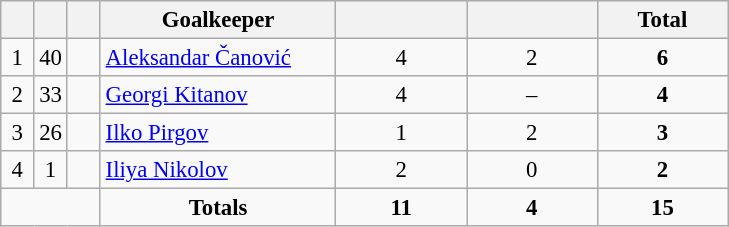<table class="wikitable" style="font-size: 95%; text-align: center;">
<tr>
<th width=15></th>
<th width=15></th>
<th width=15></th>
<th width=150>Goalkeeper</th>
<th width=80></th>
<th width=80></th>
<th width=80><strong>Total</strong></th>
</tr>
<tr>
<td>1</td>
<td>40</td>
<td></td>
<td style="text-align:left;"><a href='#'>Aleksandar Čanović</a></td>
<td>4</td>
<td>2</td>
<td><strong>6</strong></td>
</tr>
<tr>
<td>2</td>
<td>33</td>
<td></td>
<td style="text-align:left;"><a href='#'>Georgi Kitanov</a></td>
<td>4</td>
<td>–</td>
<td><strong>4</strong></td>
</tr>
<tr>
<td>3</td>
<td>26</td>
<td></td>
<td style="text-align:left;"><a href='#'>Ilko Pirgov</a></td>
<td>1</td>
<td>2</td>
<td><strong>3</strong></td>
</tr>
<tr>
<td>4</td>
<td>1</td>
<td></td>
<td style="text-align:left;"><a href='#'>Iliya Nikolov</a></td>
<td>2</td>
<td>0</td>
<td><strong>2</strong></td>
</tr>
<tr>
<td colspan=3></td>
<td><strong>Totals</strong></td>
<td><strong>11</strong></td>
<td><strong>4</strong></td>
<td><strong>15</strong></td>
</tr>
</table>
